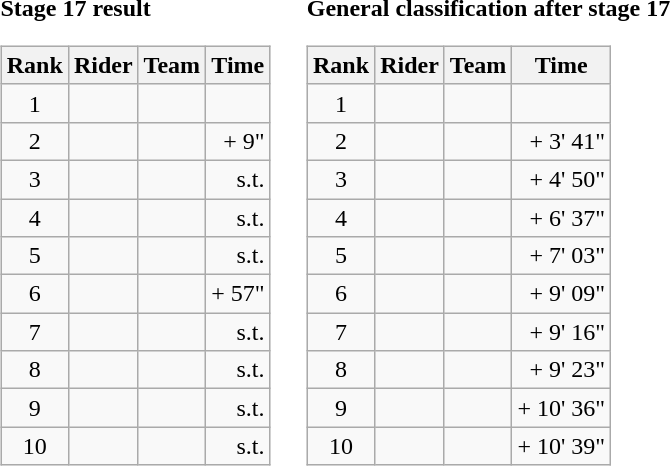<table>
<tr>
<td><strong>Stage 17 result</strong><br><table class="wikitable">
<tr>
<th scope="col">Rank</th>
<th scope="col">Rider</th>
<th scope="col">Team</th>
<th scope="col">Time</th>
</tr>
<tr>
<td style="text-align:center;">1</td>
<td></td>
<td></td>
<td style="text-align:right;"></td>
</tr>
<tr>
<td style="text-align:center;">2</td>
<td></td>
<td></td>
<td style="text-align:right;">+ 9"</td>
</tr>
<tr>
<td style="text-align:center;">3</td>
<td></td>
<td></td>
<td style="text-align:right;">s.t.</td>
</tr>
<tr>
<td style="text-align:center;">4</td>
<td></td>
<td></td>
<td style="text-align:right;">s.t.</td>
</tr>
<tr>
<td style="text-align:center;">5</td>
<td></td>
<td></td>
<td style="text-align:right;">s.t.</td>
</tr>
<tr>
<td style="text-align:center;">6</td>
<td></td>
<td></td>
<td style="text-align:right;">+ 57"</td>
</tr>
<tr>
<td style="text-align:center;">7</td>
<td></td>
<td></td>
<td style="text-align:right;">s.t.</td>
</tr>
<tr>
<td style="text-align:center;">8</td>
<td></td>
<td></td>
<td style="text-align:right;">s.t.</td>
</tr>
<tr>
<td style="text-align:center;">9</td>
<td></td>
<td></td>
<td style="text-align:right;">s.t.</td>
</tr>
<tr>
<td style="text-align:center;">10</td>
<td></td>
<td></td>
<td style="text-align:right;">s.t.</td>
</tr>
</table>
</td>
<td></td>
<td><strong>General classification after stage 17</strong><br><table class="wikitable">
<tr>
<th scope="col">Rank</th>
<th scope="col">Rider</th>
<th scope="col">Team</th>
<th scope="col">Time</th>
</tr>
<tr>
<td style="text-align:center;">1</td>
<td></td>
<td></td>
<td style="text-align:right;"></td>
</tr>
<tr>
<td style="text-align:center;">2</td>
<td></td>
<td></td>
<td style="text-align:right;">+ 3' 41"</td>
</tr>
<tr>
<td style="text-align:center;">3</td>
<td></td>
<td></td>
<td style="text-align:right;">+ 4' 50"</td>
</tr>
<tr>
<td style="text-align:center;">4</td>
<td></td>
<td></td>
<td style="text-align:right;">+ 6' 37"</td>
</tr>
<tr>
<td style="text-align:center;">5</td>
<td></td>
<td></td>
<td style="text-align:right;">+ 7' 03"</td>
</tr>
<tr>
<td style="text-align:center;">6</td>
<td></td>
<td></td>
<td style="text-align:right;">+ 9' 09"</td>
</tr>
<tr>
<td style="text-align:center;">7</td>
<td></td>
<td></td>
<td style="text-align:right;">+ 9' 16"</td>
</tr>
<tr>
<td style="text-align:center;">8</td>
<td></td>
<td></td>
<td style="text-align:right;">+ 9' 23"</td>
</tr>
<tr>
<td style="text-align:center;">9</td>
<td></td>
<td></td>
<td style="text-align:right;">+ 10' 36"</td>
</tr>
<tr>
<td style="text-align:center;">10</td>
<td></td>
<td></td>
<td style="text-align:right;">+ 10' 39"</td>
</tr>
</table>
</td>
</tr>
</table>
